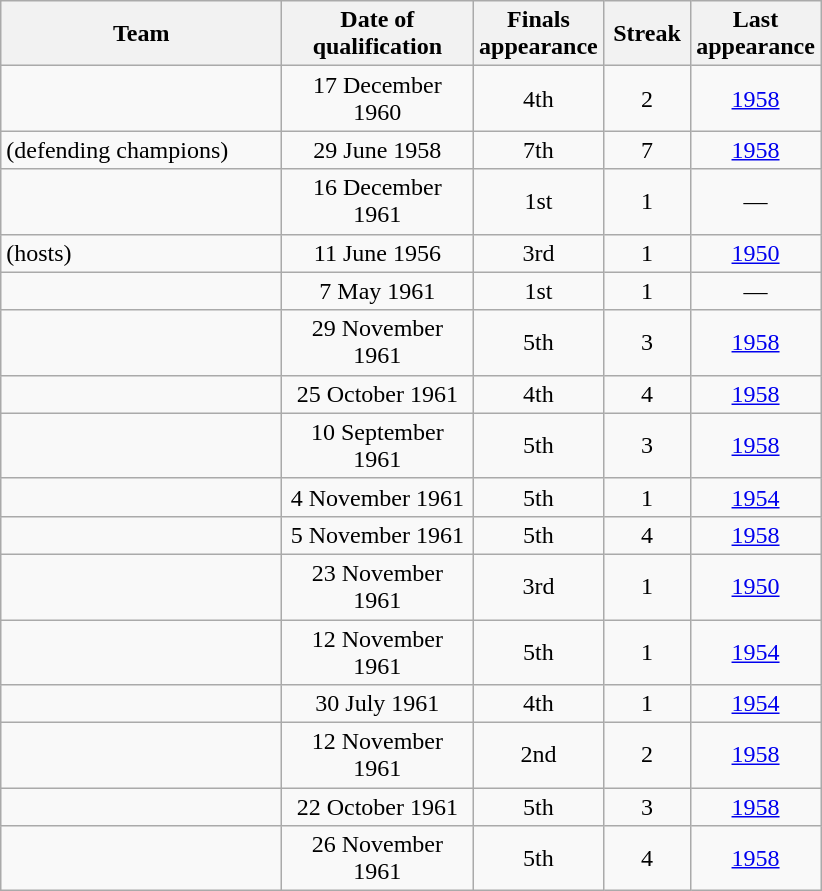<table class="wikitable sortable" style="text-align: center;">
<tr>
<th width=180>Team</th>
<th width=120>Date of qualification</th>
<th width=80>Finals appearance</th>
<th width=50>Streak</th>
<th width=80>Last appearance</th>
</tr>
<tr>
<td align="left"></td>
<td>17 December 1960</td>
<td>4th</td>
<td>2</td>
<td><a href='#'>1958</a></td>
</tr>
<tr>
<td align="left"> (defending champions)</td>
<td>29 June 1958</td>
<td>7th</td>
<td>7</td>
<td><a href='#'>1958</a></td>
</tr>
<tr>
<td align="left"></td>
<td>16 December 1961</td>
<td>1st</td>
<td>1</td>
<td>—</td>
</tr>
<tr>
<td align="left"> (hosts)</td>
<td>11 June 1956</td>
<td>3rd</td>
<td>1</td>
<td><a href='#'>1950</a></td>
</tr>
<tr>
<td align="left"></td>
<td>7 May 1961</td>
<td>1st</td>
<td>1</td>
<td>—</td>
</tr>
<tr>
<td align="left"></td>
<td>29 November 1961</td>
<td>5th</td>
<td>3</td>
<td><a href='#'>1958</a></td>
</tr>
<tr>
<td align="left"></td>
<td>25 October 1961</td>
<td>4th</td>
<td>4</td>
<td><a href='#'>1958</a></td>
</tr>
<tr>
<td align="left"></td>
<td>10 September 1961</td>
<td>5th</td>
<td>3</td>
<td><a href='#'>1958</a></td>
</tr>
<tr>
<td align="left"></td>
<td>4 November 1961</td>
<td>5th</td>
<td>1</td>
<td><a href='#'>1954</a></td>
</tr>
<tr>
<td align="left"></td>
<td>5 November 1961</td>
<td>5th</td>
<td>4</td>
<td><a href='#'>1958</a></td>
</tr>
<tr>
<td align="left"></td>
<td>23 November 1961</td>
<td>3rd</td>
<td>1</td>
<td><a href='#'>1950</a></td>
</tr>
<tr>
<td align="left"></td>
<td>12 November 1961</td>
<td>5th</td>
<td>1</td>
<td><a href='#'>1954</a></td>
</tr>
<tr>
<td align="left"></td>
<td>30 July 1961</td>
<td>4th</td>
<td>1</td>
<td><a href='#'>1954</a></td>
</tr>
<tr>
<td align="left"></td>
<td>12 November 1961</td>
<td>2nd</td>
<td>2</td>
<td><a href='#'>1958</a></td>
</tr>
<tr>
<td align="left"></td>
<td>22 October 1961</td>
<td>5th</td>
<td>3</td>
<td><a href='#'>1958</a></td>
</tr>
<tr>
<td align="left"></td>
<td>26 November 1961</td>
<td>5th</td>
<td>4</td>
<td><a href='#'>1958</a></td>
</tr>
</table>
